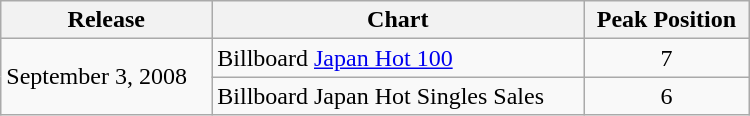<table class="wikitable" width="500px">
<tr>
<th>Release</th>
<th>Chart</th>
<th>Peak Position</th>
</tr>
<tr>
<td rowspan="2">September 3, 2008</td>
<td>Billboard <a href='#'>Japan Hot 100</a></td>
<td align="center">7</td>
</tr>
<tr>
<td>Billboard Japan Hot Singles Sales</td>
<td align="center">6</td>
</tr>
</table>
